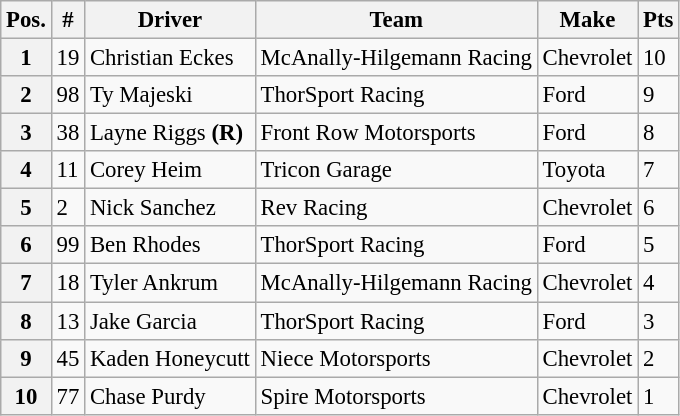<table class="wikitable" style="font-size:95%">
<tr>
<th>Pos.</th>
<th>#</th>
<th>Driver</th>
<th>Team</th>
<th>Make</th>
<th>Pts</th>
</tr>
<tr>
<th>1</th>
<td>19</td>
<td>Christian Eckes</td>
<td>McAnally-Hilgemann Racing</td>
<td>Chevrolet</td>
<td>10</td>
</tr>
<tr>
<th>2</th>
<td>98</td>
<td>Ty Majeski</td>
<td>ThorSport Racing</td>
<td>Ford</td>
<td>9</td>
</tr>
<tr>
<th>3</th>
<td>38</td>
<td>Layne Riggs <strong>(R)</strong></td>
<td>Front Row Motorsports</td>
<td>Ford</td>
<td>8</td>
</tr>
<tr>
<th>4</th>
<td>11</td>
<td>Corey Heim</td>
<td>Tricon Garage</td>
<td>Toyota</td>
<td>7</td>
</tr>
<tr>
<th>5</th>
<td>2</td>
<td>Nick Sanchez</td>
<td>Rev Racing</td>
<td>Chevrolet</td>
<td>6</td>
</tr>
<tr>
<th>6</th>
<td>99</td>
<td>Ben Rhodes</td>
<td>ThorSport Racing</td>
<td>Ford</td>
<td>5</td>
</tr>
<tr>
<th>7</th>
<td>18</td>
<td>Tyler Ankrum</td>
<td>McAnally-Hilgemann Racing</td>
<td>Chevrolet</td>
<td>4</td>
</tr>
<tr>
<th>8</th>
<td>13</td>
<td>Jake Garcia</td>
<td>ThorSport Racing</td>
<td>Ford</td>
<td>3</td>
</tr>
<tr>
<th>9</th>
<td>45</td>
<td>Kaden Honeycutt</td>
<td>Niece Motorsports</td>
<td>Chevrolet</td>
<td>2</td>
</tr>
<tr>
<th>10</th>
<td>77</td>
<td>Chase Purdy</td>
<td>Spire Motorsports</td>
<td>Chevrolet</td>
<td>1</td>
</tr>
</table>
